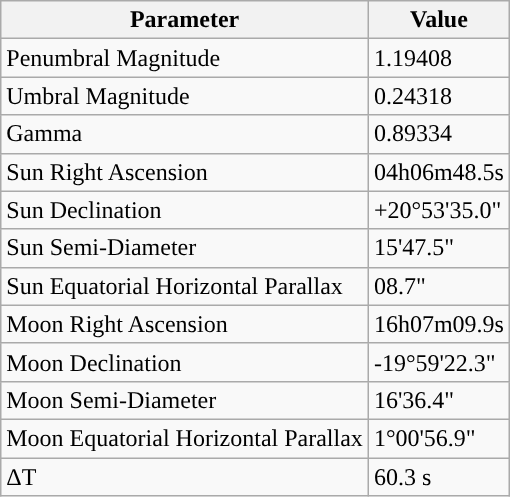<table class="wikitable">
<tr>
<th>Parameter</th>
<th>Value</th>
</tr>
<tr>
<td>Penumbral Magnitude</td>
<td>1.19408</td>
</tr>
<tr>
<td>Umbral Magnitude</td>
<td>0.24318</td>
</tr>
<tr>
<td>Gamma</td>
<td>0.89334</td>
</tr>
<tr>
<td>Sun Right Ascension</td>
<td>04h06m48.5s</td>
</tr>
<tr>
<td>Sun Declination</td>
<td>+20°53'35.0"</td>
</tr>
<tr>
<td>Sun Semi-Diameter</td>
<td>15'47.5"</td>
</tr>
<tr>
<td>Sun Equatorial Horizontal Parallax</td>
<td>08.7"</td>
</tr>
<tr>
<td>Moon Right Ascension</td>
<td>16h07m09.9s</td>
</tr>
<tr>
<td>Moon Declination</td>
<td>-19°59'22.3"</td>
</tr>
<tr>
<td>Moon Semi-Diameter</td>
<td>16'36.4"</td>
</tr>
<tr>
<td>Moon Equatorial Horizontal Parallax</td>
<td>1°00'56.9"</td>
</tr>
<tr>
<td>ΔT</td>
<td>60.3 s</td>
</tr>
</table>
